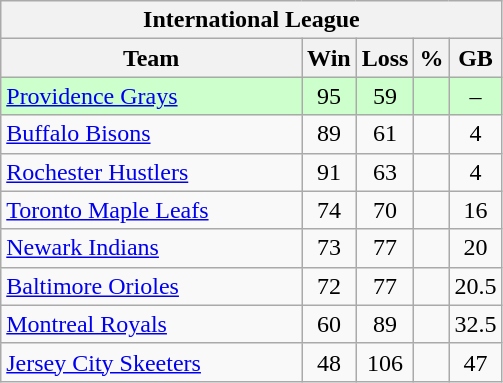<table class="wikitable">
<tr>
<th colspan="5">International League</th>
</tr>
<tr>
<th width="60%">Team</th>
<th>Win</th>
<th>Loss</th>
<th>%</th>
<th>GB</th>
</tr>
<tr align=center bgcolor=ccffcc>
<td align=left><a href='#'>Providence Grays</a></td>
<td>95</td>
<td>59</td>
<td></td>
<td>–</td>
</tr>
<tr align=center>
<td align=left><a href='#'>Buffalo Bisons</a></td>
<td>89</td>
<td>61</td>
<td></td>
<td>4</td>
</tr>
<tr align=center>
<td align=left><a href='#'>Rochester Hustlers</a></td>
<td>91</td>
<td>63</td>
<td></td>
<td>4</td>
</tr>
<tr align=center>
<td align=left><a href='#'>Toronto Maple Leafs</a></td>
<td>74</td>
<td>70</td>
<td></td>
<td>16</td>
</tr>
<tr align=center>
<td align=left><a href='#'>Newark Indians</a></td>
<td>73</td>
<td>77</td>
<td></td>
<td>20</td>
</tr>
<tr align=center>
<td align=left><a href='#'>Baltimore Orioles</a></td>
<td>72</td>
<td>77</td>
<td></td>
<td>20.5</td>
</tr>
<tr align=center>
<td align=left><a href='#'>Montreal Royals</a></td>
<td>60</td>
<td>89</td>
<td></td>
<td>32.5</td>
</tr>
<tr align=center>
<td align=left><a href='#'>Jersey City Skeeters</a></td>
<td>48</td>
<td>106</td>
<td></td>
<td>47</td>
</tr>
</table>
